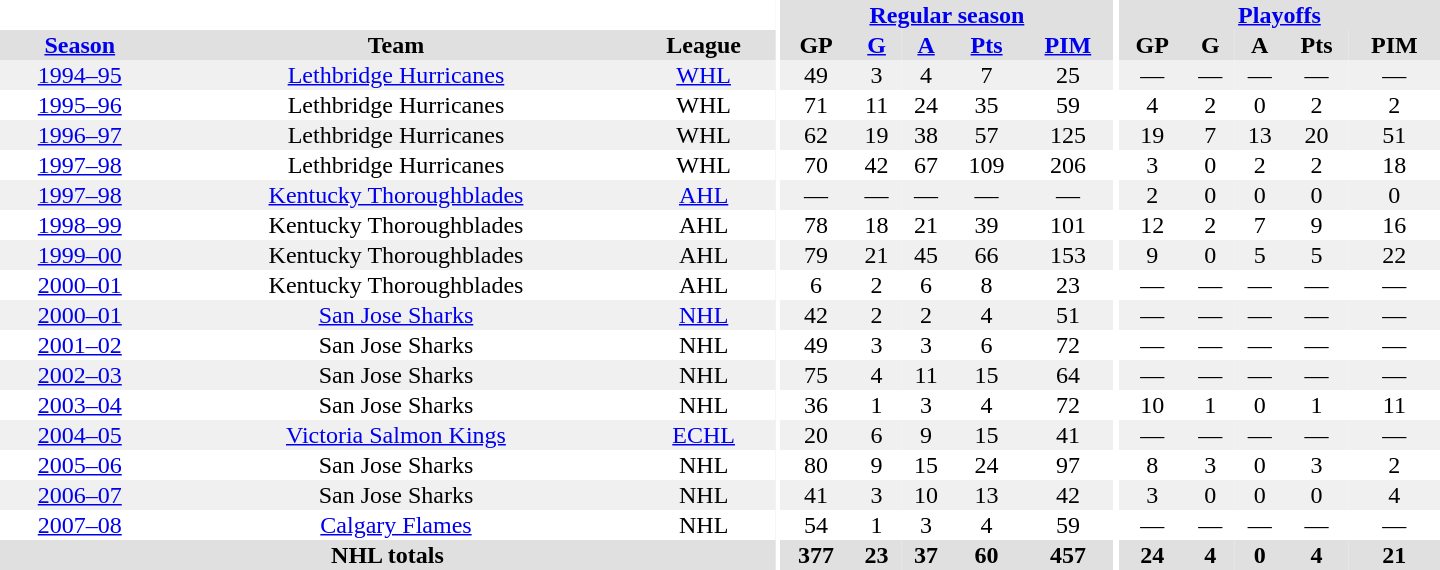<table border="0" cellpadding="1" cellspacing="0" style="text-align:center; width:60em">
<tr bgcolor="#e0e0e0">
<th colspan="3" bgcolor="#ffffff"></th>
<th rowspan="100" bgcolor="#ffffff"></th>
<th colspan="5"><a href='#'>Regular season</a></th>
<th rowspan="100" bgcolor="#ffffff"></th>
<th colspan="5"><a href='#'>Playoffs</a></th>
</tr>
<tr bgcolor="#e0e0e0">
<th><a href='#'>Season</a></th>
<th>Team</th>
<th>League</th>
<th>GP</th>
<th><a href='#'>G</a></th>
<th><a href='#'>A</a></th>
<th><a href='#'>Pts</a></th>
<th><a href='#'>PIM</a></th>
<th>GP</th>
<th>G</th>
<th>A</th>
<th>Pts</th>
<th>PIM</th>
</tr>
<tr bgcolor="#f0f0f0">
<td><a href='#'>1994–95</a></td>
<td><a href='#'>Lethbridge Hurricanes</a></td>
<td><a href='#'>WHL</a></td>
<td>49</td>
<td>3</td>
<td>4</td>
<td>7</td>
<td>25</td>
<td>—</td>
<td>—</td>
<td>—</td>
<td>—</td>
<td>—</td>
</tr>
<tr>
<td><a href='#'>1995–96</a></td>
<td>Lethbridge Hurricanes</td>
<td>WHL</td>
<td>71</td>
<td>11</td>
<td>24</td>
<td>35</td>
<td>59</td>
<td>4</td>
<td>2</td>
<td>0</td>
<td>2</td>
<td>2</td>
</tr>
<tr bgcolor="#f0f0f0">
<td><a href='#'>1996–97</a></td>
<td>Lethbridge Hurricanes</td>
<td>WHL</td>
<td>62</td>
<td>19</td>
<td>38</td>
<td>57</td>
<td>125</td>
<td>19</td>
<td>7</td>
<td>13</td>
<td>20</td>
<td>51</td>
</tr>
<tr>
<td><a href='#'>1997–98</a></td>
<td>Lethbridge Hurricanes</td>
<td>WHL</td>
<td>70</td>
<td>42</td>
<td>67</td>
<td>109</td>
<td>206</td>
<td>3</td>
<td>0</td>
<td>2</td>
<td>2</td>
<td>18</td>
</tr>
<tr bgcolor="#f0f0f0">
<td><a href='#'>1997–98</a></td>
<td><a href='#'>Kentucky Thoroughblades</a></td>
<td><a href='#'>AHL</a></td>
<td>—</td>
<td>—</td>
<td>—</td>
<td>—</td>
<td>—</td>
<td>2</td>
<td>0</td>
<td>0</td>
<td>0</td>
<td>0</td>
</tr>
<tr>
<td><a href='#'>1998–99</a></td>
<td>Kentucky Thoroughblades</td>
<td>AHL</td>
<td>78</td>
<td>18</td>
<td>21</td>
<td>39</td>
<td>101</td>
<td>12</td>
<td>2</td>
<td>7</td>
<td>9</td>
<td>16</td>
</tr>
<tr bgcolor="#f0f0f0">
<td><a href='#'>1999–00</a></td>
<td>Kentucky Thoroughblades</td>
<td>AHL</td>
<td>79</td>
<td>21</td>
<td>45</td>
<td>66</td>
<td>153</td>
<td>9</td>
<td>0</td>
<td>5</td>
<td>5</td>
<td>22</td>
</tr>
<tr>
<td><a href='#'>2000–01</a></td>
<td>Kentucky Thoroughblades</td>
<td>AHL</td>
<td>6</td>
<td>2</td>
<td>6</td>
<td>8</td>
<td>23</td>
<td>—</td>
<td>—</td>
<td>—</td>
<td>—</td>
<td>—</td>
</tr>
<tr bgcolor="#f0f0f0">
<td><a href='#'>2000–01</a></td>
<td><a href='#'>San Jose Sharks</a></td>
<td><a href='#'>NHL</a></td>
<td>42</td>
<td>2</td>
<td>2</td>
<td>4</td>
<td>51</td>
<td>—</td>
<td>—</td>
<td>—</td>
<td>—</td>
<td>—</td>
</tr>
<tr>
<td><a href='#'>2001–02</a></td>
<td>San Jose Sharks</td>
<td>NHL</td>
<td>49</td>
<td>3</td>
<td>3</td>
<td>6</td>
<td>72</td>
<td>—</td>
<td>—</td>
<td>—</td>
<td>—</td>
<td>—</td>
</tr>
<tr bgcolor="#f0f0f0">
<td><a href='#'>2002–03</a></td>
<td>San Jose Sharks</td>
<td>NHL</td>
<td>75</td>
<td>4</td>
<td>11</td>
<td>15</td>
<td>64</td>
<td>—</td>
<td>—</td>
<td>—</td>
<td>—</td>
<td>—</td>
</tr>
<tr>
<td><a href='#'>2003–04</a></td>
<td>San Jose Sharks</td>
<td>NHL</td>
<td>36</td>
<td>1</td>
<td>3</td>
<td>4</td>
<td>72</td>
<td>10</td>
<td>1</td>
<td>0</td>
<td>1</td>
<td>11</td>
</tr>
<tr bgcolor="#f0f0f0">
<td><a href='#'>2004–05</a></td>
<td><a href='#'>Victoria Salmon Kings</a></td>
<td><a href='#'>ECHL</a></td>
<td>20</td>
<td>6</td>
<td>9</td>
<td>15</td>
<td>41</td>
<td>—</td>
<td>—</td>
<td>—</td>
<td>—</td>
<td>—</td>
</tr>
<tr>
<td><a href='#'>2005–06</a></td>
<td>San Jose Sharks</td>
<td>NHL</td>
<td>80</td>
<td>9</td>
<td>15</td>
<td>24</td>
<td>97</td>
<td>8</td>
<td>3</td>
<td>0</td>
<td>3</td>
<td>2</td>
</tr>
<tr bgcolor="#f0f0f0">
<td><a href='#'>2006–07</a></td>
<td>San Jose Sharks</td>
<td>NHL</td>
<td>41</td>
<td>3</td>
<td>10</td>
<td>13</td>
<td>42</td>
<td>3</td>
<td>0</td>
<td>0</td>
<td>0</td>
<td>4</td>
</tr>
<tr>
<td><a href='#'>2007–08</a></td>
<td><a href='#'>Calgary Flames</a></td>
<td>NHL</td>
<td>54</td>
<td>1</td>
<td>3</td>
<td>4</td>
<td>59</td>
<td>—</td>
<td>—</td>
<td>—</td>
<td>—</td>
<td>—</td>
</tr>
<tr bgcolor="#e0e0e0">
<th colspan="3">NHL totals</th>
<th>377</th>
<th>23</th>
<th>37</th>
<th>60</th>
<th>457</th>
<th>24</th>
<th>4</th>
<th>0</th>
<th>4</th>
<th>21</th>
</tr>
</table>
